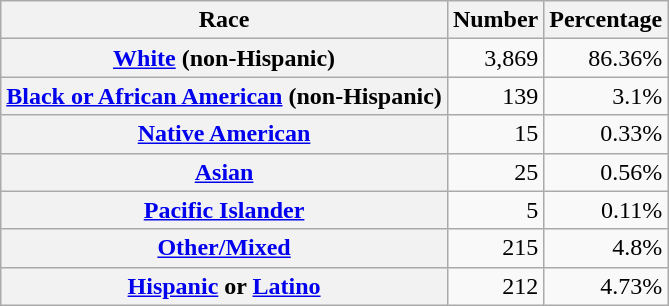<table class="wikitable" style="text-align:right">
<tr>
<th scope="col">Race</th>
<th scope="col">Number</th>
<th scope="col">Percentage</th>
</tr>
<tr>
<th scope="row"><a href='#'>White</a> (non-Hispanic)</th>
<td>3,869</td>
<td>86.36%</td>
</tr>
<tr>
<th scope="row"><a href='#'>Black or African American</a> (non-Hispanic)</th>
<td>139</td>
<td>3.1%</td>
</tr>
<tr>
<th scope="row"><a href='#'>Native American</a></th>
<td>15</td>
<td>0.33%</td>
</tr>
<tr>
<th scope="row"><a href='#'>Asian</a></th>
<td>25</td>
<td>0.56%</td>
</tr>
<tr>
<th scope="row"><a href='#'>Pacific Islander</a></th>
<td>5</td>
<td>0.11%</td>
</tr>
<tr>
<th scope="row"><a href='#'>Other/Mixed</a></th>
<td>215</td>
<td>4.8%</td>
</tr>
<tr>
<th scope="row"><a href='#'>Hispanic</a> or <a href='#'>Latino</a></th>
<td>212</td>
<td>4.73%</td>
</tr>
</table>
